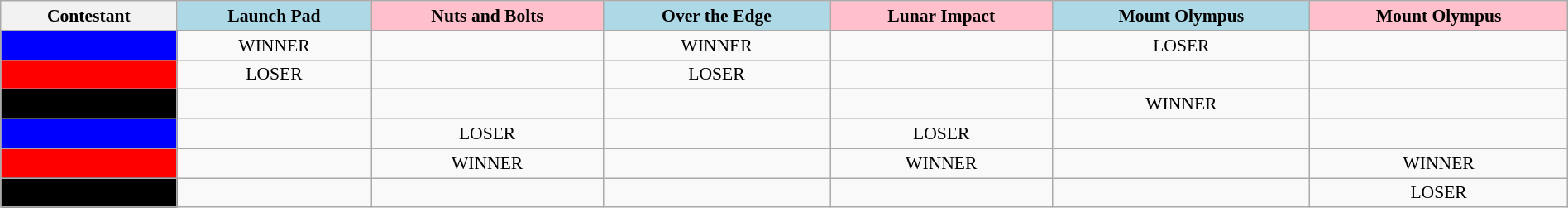<table class="wikitable" style="text-align:center; font-size:90%; width:100%">
<tr>
<th>Contestant</th>
<th style="background:lightblue;">Launch Pad</th>
<th style="background:pink;">Nuts and Bolts</th>
<th style="background:lightblue;">Over the Edge</th>
<th style="background:pink;">Lunar Impact</th>
<th style="background:lightblue;">Mount Olympus</th>
<th style="background:pink;">Mount Olympus</th>
</tr>
<tr>
<td style="background:blue;"></td>
<td>WINNER</td>
<td></td>
<td>WINNER</td>
<td></td>
<td>LOSER</td>
<td></td>
</tr>
<tr>
<td style="background:red;"></td>
<td>LOSER</td>
<td></td>
<td>LOSER</td>
<td></td>
<td></td>
<td></td>
</tr>
<tr>
<td style="background:black;"></td>
<td></td>
<td></td>
<td></td>
<td></td>
<td>WINNER</td>
<td></td>
</tr>
<tr>
<td style="background:blue;"></td>
<td></td>
<td>LOSER</td>
<td></td>
<td>LOSER</td>
<td></td>
<td></td>
</tr>
<tr>
<td style="background:red;"></td>
<td></td>
<td>WINNER</td>
<td></td>
<td>WINNER</td>
<td></td>
<td>WINNER</td>
</tr>
<tr>
<td style="background:black;"></td>
<td></td>
<td></td>
<td></td>
<td></td>
<td></td>
<td>LOSER</td>
</tr>
</table>
